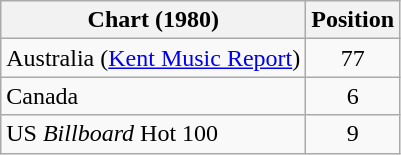<table class="wikitable">
<tr>
<th>Chart (1980)</th>
<th>Position</th>
</tr>
<tr>
<td>Australia (<a href='#'>Kent Music Report</a>)</td>
<td style="text-align:center;">77</td>
</tr>
<tr>
<td>Canada</td>
<td style="text-align:center;">6</td>
</tr>
<tr>
<td>US <em>Billboard</em> Hot 100</td>
<td style="text-align:center;">9</td>
</tr>
</table>
